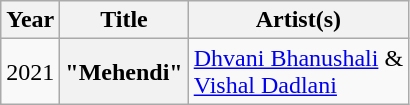<table class="wikitable sortable plainrowheaders">
<tr>
<th>Year</th>
<th>Title</th>
<th>Artist(s)</th>
</tr>
<tr>
<td align="center">2021</td>
<th scope=row>"Mehendi"</th>
<td><a href='#'>Dhvani Bhanushali</a> &<br><a href='#'>Vishal Dadlani</a></td>
</tr>
</table>
